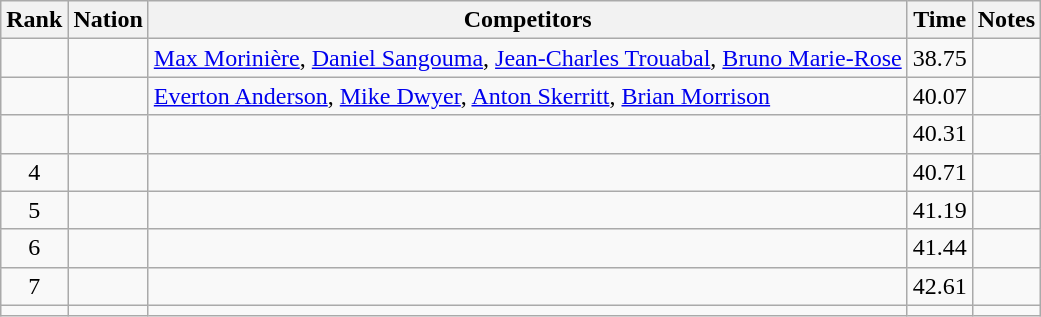<table class="wikitable sortable" style="text-align:center">
<tr>
<th>Rank</th>
<th>Nation</th>
<th>Competitors</th>
<th>Time</th>
<th>Notes</th>
</tr>
<tr>
<td></td>
<td align=left></td>
<td align=left><a href='#'>Max Morinière</a>, <a href='#'>Daniel Sangouma</a>, <a href='#'>Jean-Charles Trouabal</a>, <a href='#'>Bruno Marie-Rose</a></td>
<td>38.75</td>
<td></td>
</tr>
<tr>
<td></td>
<td align=left></td>
<td align=left><a href='#'>Everton Anderson</a>, <a href='#'>Mike Dwyer</a>, <a href='#'>Anton Skerritt</a>, <a href='#'>Brian Morrison</a></td>
<td>40.07</td>
<td></td>
</tr>
<tr>
<td></td>
<td align=left></td>
<td align=left></td>
<td>40.31</td>
<td></td>
</tr>
<tr>
<td>4</td>
<td align=left></td>
<td align=left></td>
<td>40.71</td>
<td></td>
</tr>
<tr>
<td>5</td>
<td align=left></td>
<td align=left></td>
<td>41.19</td>
<td></td>
</tr>
<tr>
<td>6</td>
<td align=left></td>
<td align=left></td>
<td>41.44</td>
<td></td>
</tr>
<tr>
<td>7</td>
<td align=left></td>
<td align=left></td>
<td>42.61</td>
<td></td>
</tr>
<tr>
<td></td>
<td align=left></td>
<td align=left></td>
<td></td>
<td></td>
</tr>
</table>
